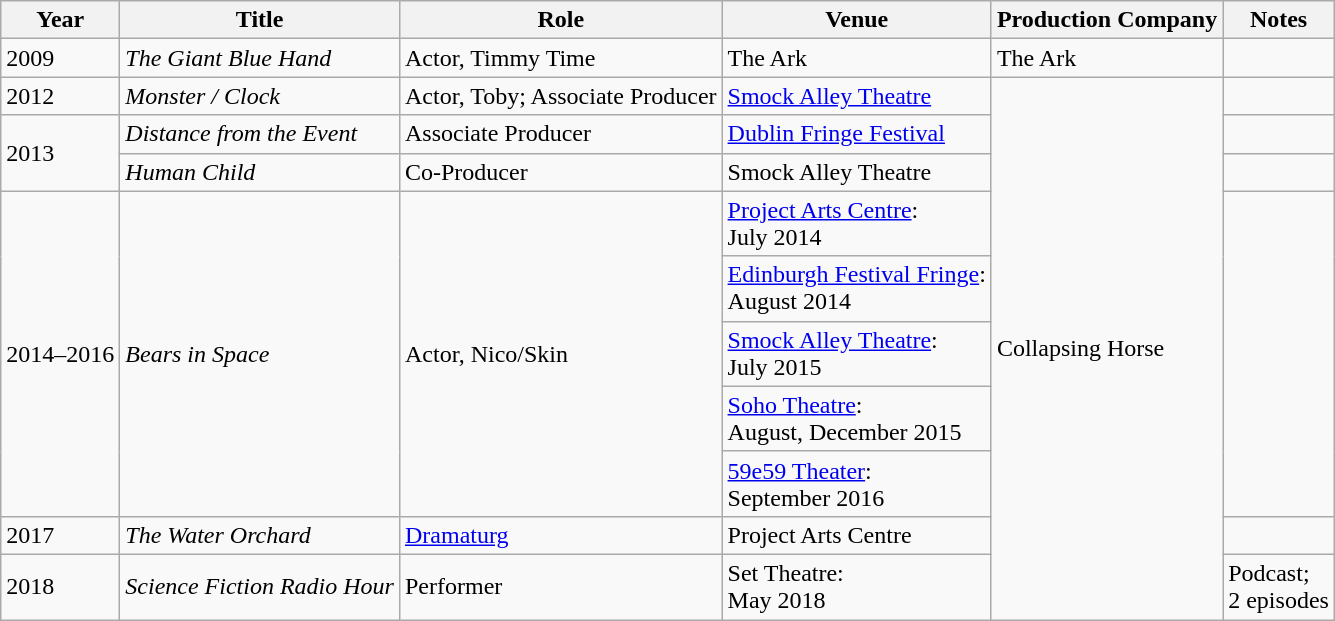<table class="wikitable plainrowheaders sortable" style="margin-right: 0;">
<tr>
<th scope="col">Year</th>
<th scope="col">Title</th>
<th scope="col">Role</th>
<th scope="col">Venue</th>
<th>Production Company</th>
<th scope="col" class="unsortable">Notes</th>
</tr>
<tr>
<td scope="row">2009</td>
<td><em>The Giant Blue Hand</em></td>
<td>Actor, Timmy Time</td>
<td>The Ark</td>
<td>The Ark</td>
<td></td>
</tr>
<tr>
<td scope="row">2012</td>
<td><em>Monster / Clock</em></td>
<td>Actor, Toby; Associate Producer</td>
<td><a href='#'>Smock Alley Theatre</a></td>
<td rowspan="10">Collapsing Horse</td>
<td></td>
</tr>
<tr>
<td rowspan="2">2013</td>
<td><em>Distance from the Event</em></td>
<td>Associate Producer</td>
<td><a href='#'>Dublin Fringe Festival</a></td>
<td></td>
</tr>
<tr>
<td><em>Human Child</em></td>
<td>Co-Producer</td>
<td>Smock Alley Theatre</td>
<td></td>
</tr>
<tr>
<td rowspan="5" scope="row">2014–2016</td>
<td rowspan="5"><em>Bears in Space</em></td>
<td rowspan="5">Actor, Nico/Skin</td>
<td><a href='#'>Project Arts Centre</a>:<br>July 2014</td>
<td rowspan="5"></td>
</tr>
<tr>
<td><a href='#'>Edinburgh Festival Fringe</a>:<br>August 2014</td>
</tr>
<tr>
<td><a href='#'>Smock Alley Theatre</a>:<br>July 2015</td>
</tr>
<tr>
<td><a href='#'>Soho Theatre</a>:<br>August, December 2015</td>
</tr>
<tr>
<td><a href='#'>59e59 Theater</a>:<br>September 2016</td>
</tr>
<tr>
<td scope="row">2017</td>
<td><em>The Water Orchard</em></td>
<td><a href='#'>Dramaturg</a></td>
<td>Project Arts Centre</td>
<td></td>
</tr>
<tr>
<td>2018</td>
<td><em>Science Fiction Radio Hour</em></td>
<td>Performer</td>
<td>Set Theatre:<br>May 2018</td>
<td>Podcast; <br>2 episodes</td>
</tr>
</table>
